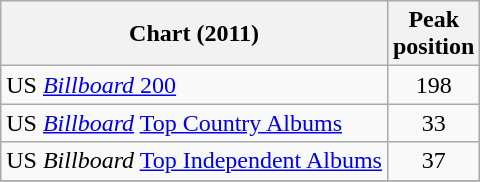<table class="wikitable">
<tr>
<th>Chart (2011)</th>
<th>Peak<br>position</th>
</tr>
<tr>
<td>US <a href='#'><em>Billboard</em> 200</a></td>
<td align="center">198</td>
</tr>
<tr>
<td>US <em><a href='#'>Billboard</a></em> <a href='#'>Top Country Albums</a></td>
<td align="center">33</td>
</tr>
<tr>
<td>US <em>Billboard</em> <a href='#'>Top Independent Albums</a></td>
<td align="center">37</td>
</tr>
<tr>
</tr>
</table>
